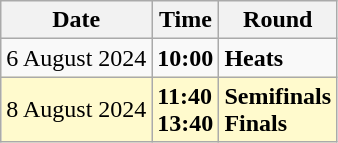<table class="wikitable">
<tr>
<th>Date</th>
<th>Time</th>
<th>Round</th>
</tr>
<tr>
<td>6 August 2024</td>
<td><strong>10:00</strong></td>
<td><strong>Heats</strong></td>
</tr>
<tr style=background:lemonchiffon>
<td>8 August 2024</td>
<td><strong>11:40</strong><br><strong>13:40</strong></td>
<td><strong>Semifinals</strong><br><strong>Finals</strong></td>
</tr>
</table>
